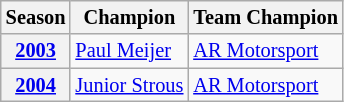<table class="wikitable" style="font-size:85%;">
<tr>
<th>Season</th>
<th>Champion</th>
<th>Team Champion</th>
</tr>
<tr>
<th><a href='#'>2003</a></th>
<td> <a href='#'>Paul Meijer</a></td>
<td> <a href='#'>AR Motorsport</a></td>
</tr>
<tr>
<th><a href='#'>2004</a></th>
<td> <a href='#'>Junior Strous</a></td>
<td> <a href='#'>AR Motorsport</a></td>
</tr>
</table>
